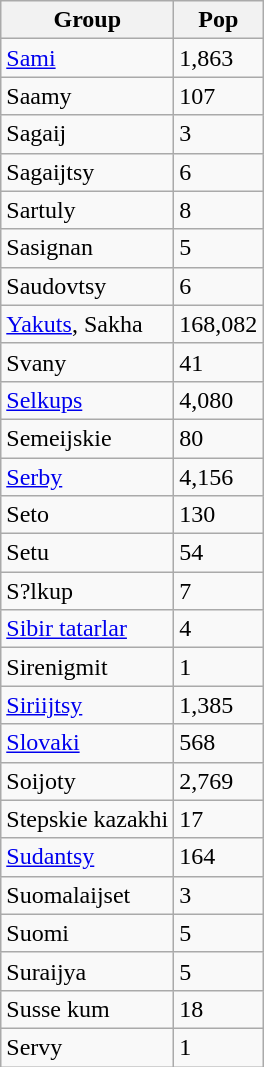<table class = "wikitable sortable">
<tr>
<th>Group</th>
<th>Pop</th>
</tr>
<tr>
<td><a href='#'>Sami</a></td>
<td>1,863</td>
</tr>
<tr>
<td>Saamy</td>
<td>107</td>
</tr>
<tr>
<td>Sagaij</td>
<td>3</td>
</tr>
<tr>
<td>Sagaijtsy</td>
<td>6</td>
</tr>
<tr>
<td>Sartuly</td>
<td>8</td>
</tr>
<tr>
<td>Sasignan</td>
<td>5</td>
</tr>
<tr>
<td>Saudovtsy</td>
<td>6</td>
</tr>
<tr>
<td><a href='#'>Yakuts</a>, Sakha</td>
<td>168,082</td>
</tr>
<tr>
<td>Svany</td>
<td>41</td>
</tr>
<tr>
<td><a href='#'>Selkups</a></td>
<td>4,080</td>
</tr>
<tr>
<td>Semeijskie</td>
<td>80</td>
</tr>
<tr>
<td><a href='#'>Serby</a></td>
<td>4,156</td>
</tr>
<tr>
<td>Seto</td>
<td>130</td>
</tr>
<tr>
<td>Setu</td>
<td>54</td>
</tr>
<tr>
<td>S?lkup</td>
<td>7</td>
</tr>
<tr>
<td><a href='#'>Sibir tatarlar</a></td>
<td>4</td>
</tr>
<tr>
<td>Sirenigmit</td>
<td>1</td>
</tr>
<tr>
<td><a href='#'>Siriijtsy</a></td>
<td>1,385</td>
</tr>
<tr>
<td><a href='#'>Slovaki</a></td>
<td>568</td>
</tr>
<tr>
<td>Soijoty</td>
<td>2,769</td>
</tr>
<tr>
<td>Stepskie kazakhi</td>
<td>17</td>
</tr>
<tr>
<td><a href='#'>Sudantsy</a></td>
<td>164</td>
</tr>
<tr>
<td>Suomalaijset</td>
<td>3</td>
</tr>
<tr>
<td>Suomi</td>
<td>5</td>
</tr>
<tr>
<td>Suraijya</td>
<td>5</td>
</tr>
<tr>
<td>Susse kum</td>
<td>18</td>
</tr>
<tr>
<td>Servy</td>
<td>1</td>
</tr>
</table>
